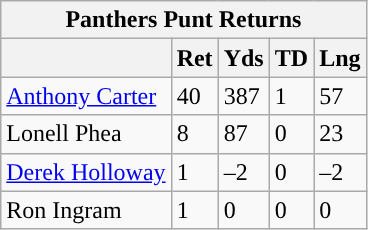<table class="wikitable">
<tr>
<th colspan="5">Panthers Punt Returns</th>
</tr>
<tr>
<th></th>
<th>Ret</th>
<th>Yds</th>
<th>TD</th>
<th>Lng</th>
</tr>
<tr>
<td><a href='#'>Anthony Carter</a></td>
<td>40</td>
<td>387</td>
<td>1</td>
<td>57</td>
</tr>
<tr>
<td>Lonell Phea</td>
<td>8</td>
<td>87</td>
<td>0</td>
<td>23</td>
</tr>
<tr>
<td><a href='#'>Derek Holloway</a></td>
<td>1</td>
<td>–2</td>
<td>0</td>
<td>–2</td>
</tr>
<tr>
<td>Ron Ingram</td>
<td>1</td>
<td>0</td>
<td>0</td>
<td>0</td>
</tr>
</table>
